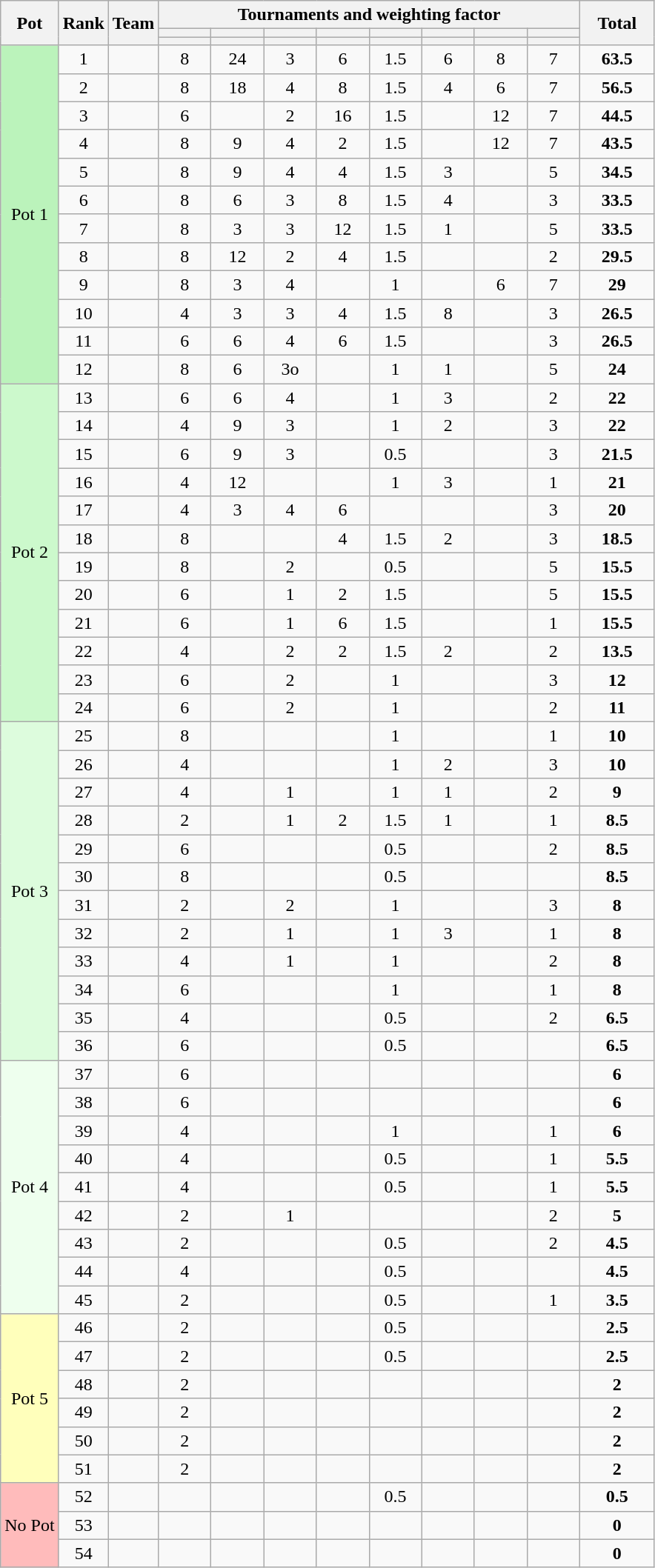<table class="wikitable" style="text-align:center;">
<tr>
<th rowspan="3">Pot</th>
<th rowspan="3">Rank</th>
<th rowspan="3">Team</th>
<th colspan="8">Tournaments and weighting factor</th>
<th rowspan="3" width=60>Total</th>
</tr>
<tr>
<th style="vertical-align:top" width=40></th>
<th style="vertical-align:top" width=40></th>
<th style="vertical-align:top" width=40></th>
<th style="vertical-align:top" width=40></th>
<th style="vertical-align:top" width=40></th>
<th style="vertical-align:top" width=40></th>
<th style="vertical-align:top" width=40></th>
<th style="vertical-align:top" width=40></th>
</tr>
<tr>
<th></th>
<th></th>
<th></th>
<th></th>
<th></th>
<th></th>
<th></th>
<th></th>
</tr>
<tr>
<td bgcolor="#bbf3bb" rowspan="12">Pot 1</td>
<td>1</td>
<td align=left></td>
<td>8</td>
<td>24</td>
<td>3</td>
<td>6</td>
<td>1.5</td>
<td>6</td>
<td>8</td>
<td>7</td>
<td><strong>63.5</strong></td>
</tr>
<tr>
<td>2</td>
<td align=left></td>
<td>8</td>
<td>18</td>
<td>4</td>
<td>8</td>
<td>1.5</td>
<td>4</td>
<td>6</td>
<td>7</td>
<td><strong>56.5</strong></td>
</tr>
<tr>
<td>3</td>
<td align=left></td>
<td>6</td>
<td></td>
<td>2</td>
<td>16</td>
<td>1.5</td>
<td></td>
<td>12</td>
<td>7</td>
<td><strong>44.5</strong></td>
</tr>
<tr>
<td>4</td>
<td align=left></td>
<td>8</td>
<td>9</td>
<td>4</td>
<td>2</td>
<td>1.5</td>
<td></td>
<td>12</td>
<td>7</td>
<td><strong>43.5</strong></td>
</tr>
<tr>
<td>5</td>
<td align=left></td>
<td>8</td>
<td>9</td>
<td>4</td>
<td>4</td>
<td>1.5</td>
<td>3</td>
<td></td>
<td>5</td>
<td><strong>34.5</strong></td>
</tr>
<tr>
<td>6</td>
<td align=left></td>
<td>8</td>
<td>6</td>
<td>3</td>
<td>8</td>
<td>1.5</td>
<td>4</td>
<td></td>
<td>3</td>
<td><strong>33.5</strong></td>
</tr>
<tr>
<td>7</td>
<td align=left></td>
<td>8</td>
<td>3</td>
<td>3</td>
<td>12</td>
<td>1.5</td>
<td>1</td>
<td></td>
<td>5</td>
<td><strong>33.5</strong></td>
</tr>
<tr>
<td>8</td>
<td align=left></td>
<td>8</td>
<td>12</td>
<td>2</td>
<td>4</td>
<td>1.5</td>
<td></td>
<td></td>
<td>2</td>
<td><strong>29.5</strong></td>
</tr>
<tr>
<td>9</td>
<td align=left></td>
<td>8</td>
<td>3</td>
<td>4</td>
<td></td>
<td>1</td>
<td></td>
<td>6</td>
<td>7</td>
<td><strong>29</strong></td>
</tr>
<tr>
<td>10</td>
<td align=left></td>
<td>4</td>
<td>3</td>
<td>3</td>
<td>4</td>
<td>1.5</td>
<td>8</td>
<td></td>
<td>3</td>
<td><strong>26.5</strong></td>
</tr>
<tr>
<td>11</td>
<td align=left></td>
<td>6</td>
<td>6</td>
<td>4</td>
<td>6</td>
<td>1.5</td>
<td></td>
<td></td>
<td>3</td>
<td><strong>26.5</strong></td>
</tr>
<tr>
<td>12</td>
<td align=left></td>
<td>8</td>
<td>6</td>
<td>3o</td>
<td></td>
<td>1</td>
<td>1</td>
<td></td>
<td>5</td>
<td><strong>24</strong></td>
</tr>
<tr>
<td bgcolor="#ccf9cc" rowspan="12">Pot 2</td>
<td>13</td>
<td align=left></td>
<td>6</td>
<td>6</td>
<td>4</td>
<td></td>
<td>1</td>
<td>3</td>
<td></td>
<td>2</td>
<td><strong>22</strong></td>
</tr>
<tr>
<td>14</td>
<td align=left></td>
<td>4</td>
<td>9</td>
<td>3</td>
<td></td>
<td>1</td>
<td>2</td>
<td></td>
<td>3</td>
<td><strong>22</strong></td>
</tr>
<tr>
<td>15</td>
<td align=left></td>
<td>6</td>
<td>9</td>
<td>3</td>
<td></td>
<td>0.5</td>
<td></td>
<td></td>
<td>3</td>
<td><strong>21.5</strong></td>
</tr>
<tr>
<td>16</td>
<td align=left></td>
<td>4</td>
<td>12</td>
<td></td>
<td></td>
<td>1</td>
<td>3</td>
<td></td>
<td>1</td>
<td><strong>21</strong></td>
</tr>
<tr>
<td>17</td>
<td align=left></td>
<td>4</td>
<td>3</td>
<td>4</td>
<td>6</td>
<td></td>
<td></td>
<td></td>
<td>3</td>
<td><strong>20</strong></td>
</tr>
<tr>
<td>18</td>
<td align=left></td>
<td>8</td>
<td></td>
<td></td>
<td>4</td>
<td>1.5</td>
<td>2</td>
<td></td>
<td>3</td>
<td><strong>18.5</strong></td>
</tr>
<tr>
<td>19</td>
<td align=left></td>
<td>8</td>
<td></td>
<td>2</td>
<td></td>
<td>0.5</td>
<td></td>
<td></td>
<td>5</td>
<td><strong>15.5</strong></td>
</tr>
<tr>
<td>20</td>
<td align=left></td>
<td>6</td>
<td></td>
<td>1</td>
<td>2</td>
<td>1.5</td>
<td></td>
<td></td>
<td>5</td>
<td><strong>15.5</strong></td>
</tr>
<tr>
<td>21</td>
<td align=left></td>
<td>6</td>
<td></td>
<td>1</td>
<td>6</td>
<td>1.5</td>
<td></td>
<td></td>
<td>1</td>
<td><strong>15.5</strong></td>
</tr>
<tr>
<td>22</td>
<td align=left></td>
<td>4</td>
<td></td>
<td>2</td>
<td>2</td>
<td>1.5</td>
<td>2</td>
<td></td>
<td>2</td>
<td><strong>13.5</strong></td>
</tr>
<tr>
<td>23</td>
<td align=left></td>
<td>6</td>
<td></td>
<td>2</td>
<td></td>
<td>1</td>
<td></td>
<td></td>
<td>3</td>
<td><strong>12</strong></td>
</tr>
<tr>
<td>24</td>
<td align=left></td>
<td>6</td>
<td></td>
<td>2</td>
<td></td>
<td>1</td>
<td></td>
<td></td>
<td>2</td>
<td><strong>11</strong></td>
</tr>
<tr>
<td bgcolor="#ddfcdd" rowspan="12">Pot 3</td>
<td>25</td>
<td align=left></td>
<td>8</td>
<td></td>
<td></td>
<td></td>
<td>1</td>
<td></td>
<td></td>
<td>1</td>
<td><strong>10</strong></td>
</tr>
<tr>
<td>26</td>
<td align=left></td>
<td>4</td>
<td></td>
<td></td>
<td></td>
<td>1</td>
<td>2</td>
<td></td>
<td>3</td>
<td><strong>10</strong></td>
</tr>
<tr>
<td>27</td>
<td align=left></td>
<td>4</td>
<td></td>
<td>1</td>
<td></td>
<td>1</td>
<td>1</td>
<td></td>
<td>2</td>
<td><strong>9</strong></td>
</tr>
<tr>
<td>28</td>
<td align=left></td>
<td>2</td>
<td></td>
<td>1</td>
<td>2</td>
<td>1.5</td>
<td>1</td>
<td></td>
<td>1</td>
<td><strong>8.5</strong></td>
</tr>
<tr>
<td>29</td>
<td align=left></td>
<td>6</td>
<td></td>
<td></td>
<td></td>
<td>0.5</td>
<td></td>
<td></td>
<td>2</td>
<td><strong>8.5</strong></td>
</tr>
<tr>
<td>30</td>
<td align=left></td>
<td>8</td>
<td></td>
<td></td>
<td></td>
<td>0.5</td>
<td></td>
<td></td>
<td></td>
<td><strong>8.5</strong></td>
</tr>
<tr>
<td>31</td>
<td align=left></td>
<td>2</td>
<td></td>
<td>2</td>
<td></td>
<td>1</td>
<td></td>
<td></td>
<td>3</td>
<td><strong>8</strong></td>
</tr>
<tr>
<td>32</td>
<td align=left></td>
<td>2</td>
<td></td>
<td>1</td>
<td></td>
<td>1</td>
<td>3</td>
<td></td>
<td>1</td>
<td><strong>8</strong></td>
</tr>
<tr>
<td>33</td>
<td align=left></td>
<td>4</td>
<td></td>
<td>1</td>
<td></td>
<td>1</td>
<td></td>
<td></td>
<td>2</td>
<td><strong>8</strong></td>
</tr>
<tr>
<td>34</td>
<td align=left></td>
<td>6</td>
<td></td>
<td></td>
<td></td>
<td>1</td>
<td></td>
<td></td>
<td>1</td>
<td><strong>8</strong></td>
</tr>
<tr>
<td>35</td>
<td align=left></td>
<td>4</td>
<td></td>
<td></td>
<td></td>
<td>0.5</td>
<td></td>
<td></td>
<td>2</td>
<td><strong>6.5</strong></td>
</tr>
<tr>
<td>36</td>
<td align=left></td>
<td>6</td>
<td></td>
<td></td>
<td></td>
<td>0.5</td>
<td></td>
<td></td>
<td></td>
<td><strong>6.5</strong></td>
</tr>
<tr>
<td bgcolor="#eeffee" rowspan="9">Pot 4</td>
<td>37</td>
<td align=left></td>
<td>6</td>
<td></td>
<td></td>
<td></td>
<td></td>
<td></td>
<td></td>
<td></td>
<td><strong>6</strong></td>
</tr>
<tr>
<td>38</td>
<td align=left></td>
<td>6</td>
<td></td>
<td></td>
<td></td>
<td></td>
<td></td>
<td></td>
<td></td>
<td><strong>6</strong></td>
</tr>
<tr>
<td>39</td>
<td align=left></td>
<td>4</td>
<td></td>
<td></td>
<td></td>
<td>1</td>
<td></td>
<td></td>
<td>1</td>
<td><strong>6</strong></td>
</tr>
<tr>
<td>40</td>
<td align=left></td>
<td>4</td>
<td></td>
<td></td>
<td></td>
<td>0.5</td>
<td></td>
<td></td>
<td>1</td>
<td><strong>5.5</strong></td>
</tr>
<tr>
<td>41</td>
<td align=left></td>
<td>4</td>
<td></td>
<td></td>
<td></td>
<td>0.5</td>
<td></td>
<td></td>
<td>1</td>
<td><strong>5.5</strong></td>
</tr>
<tr>
<td>42</td>
<td align=left></td>
<td>2</td>
<td></td>
<td>1</td>
<td></td>
<td></td>
<td></td>
<td></td>
<td>2</td>
<td><strong>5</strong></td>
</tr>
<tr>
<td>43</td>
<td align=left></td>
<td>2</td>
<td></td>
<td></td>
<td></td>
<td>0.5</td>
<td></td>
<td></td>
<td>2</td>
<td><strong>4.5</strong></td>
</tr>
<tr>
<td>44</td>
<td align=left></td>
<td>4</td>
<td></td>
<td></td>
<td></td>
<td>0.5</td>
<td></td>
<td></td>
<td></td>
<td><strong>4.5</strong></td>
</tr>
<tr>
<td>45</td>
<td align=left></td>
<td>2</td>
<td></td>
<td></td>
<td></td>
<td>0.5</td>
<td></td>
<td></td>
<td>1</td>
<td><strong>3.5</strong></td>
</tr>
<tr>
<td bgcolor="#ffffbb" rowspan="6">Pot 5</td>
<td>46</td>
<td align=left></td>
<td>2</td>
<td></td>
<td></td>
<td></td>
<td>0.5</td>
<td></td>
<td></td>
<td></td>
<td><strong>2.5</strong></td>
</tr>
<tr>
<td>47</td>
<td align=left></td>
<td>2</td>
<td></td>
<td></td>
<td></td>
<td>0.5</td>
<td></td>
<td></td>
<td></td>
<td><strong>2.5</strong></td>
</tr>
<tr>
<td>48</td>
<td align=left></td>
<td>2</td>
<td></td>
<td></td>
<td></td>
<td></td>
<td></td>
<td></td>
<td></td>
<td><strong>2</strong></td>
</tr>
<tr>
<td>49</td>
<td align=left></td>
<td>2</td>
<td></td>
<td></td>
<td></td>
<td></td>
<td></td>
<td></td>
<td></td>
<td><strong>2</strong></td>
</tr>
<tr>
<td>50</td>
<td align=left></td>
<td>2</td>
<td></td>
<td></td>
<td></td>
<td></td>
<td></td>
<td></td>
<td></td>
<td><strong>2</strong></td>
</tr>
<tr>
<td>51</td>
<td align=left></td>
<td>2</td>
<td></td>
<td></td>
<td></td>
<td></td>
<td></td>
<td></td>
<td></td>
<td><strong>2</strong></td>
</tr>
<tr>
<td bgcolor="#ffbbbb" rowspan="3">No Pot</td>
<td>52</td>
<td align=left></td>
<td></td>
<td></td>
<td></td>
<td></td>
<td>0.5</td>
<td></td>
<td></td>
<td></td>
<td><strong>0.5</strong></td>
</tr>
<tr>
<td>53</td>
<td align=left></td>
<td></td>
<td></td>
<td></td>
<td></td>
<td></td>
<td></td>
<td></td>
<td></td>
<td><strong>0</strong></td>
</tr>
<tr>
<td>54</td>
<td align=left></td>
<td></td>
<td></td>
<td></td>
<td></td>
<td></td>
<td></td>
<td></td>
<td></td>
<td><strong>0</strong></td>
</tr>
</table>
